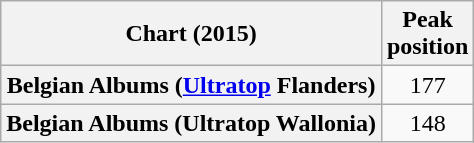<table class="wikitable sortable plainrowheaders">
<tr>
<th scope="col">Chart (2015)</th>
<th scope="col">Peak<br>position</th>
</tr>
<tr>
<th scope="row">Belgian Albums (<a href='#'>Ultratop</a> Flanders)</th>
<td align="center">177</td>
</tr>
<tr>
<th scope="row">Belgian Albums (Ultratop Wallonia)</th>
<td align="center">148</td>
</tr>
</table>
